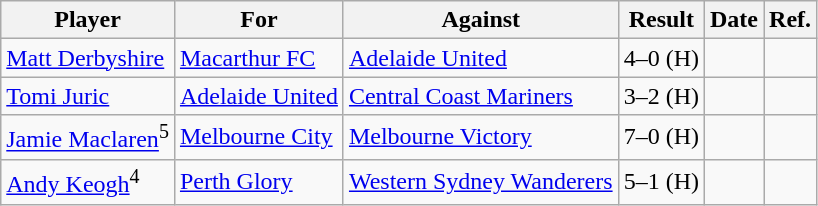<table class="wikitable">
<tr>
<th>Player</th>
<th>For</th>
<th>Against</th>
<th>Result</th>
<th>Date</th>
<th>Ref.</th>
</tr>
<tr>
<td> <a href='#'>Matt Derbyshire</a></td>
<td><a href='#'>Macarthur FC</a></td>
<td><a href='#'>Adelaide United</a></td>
<td>4–0 (H)</td>
<td></td>
<td></td>
</tr>
<tr>
<td> <a href='#'>Tomi Juric</a></td>
<td><a href='#'>Adelaide United</a></td>
<td><a href='#'>Central Coast Mariners</a></td>
<td>3–2 (H)</td>
<td></td>
<td></td>
</tr>
<tr>
<td> <a href='#'>Jamie Maclaren</a><sup>5</sup></td>
<td><a href='#'>Melbourne City</a></td>
<td><a href='#'>Melbourne Victory</a></td>
<td>7–0 (H)</td>
<td></td>
<td></td>
</tr>
<tr>
<td align=left> <a href='#'>Andy Keogh</a><sup>4</sup></td>
<td><a href='#'>Perth Glory</a></td>
<td><a href='#'>Western Sydney Wanderers</a></td>
<td>5–1 (H)</td>
<td></td>
<td></td>
</tr>
</table>
